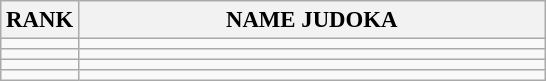<table class="wikitable" style="font-size:95%;">
<tr>
<th>RANK</th>
<th align="left" style="width: 20em">NAME JUDOKA</th>
</tr>
<tr>
<td align="center"></td>
<td></td>
</tr>
<tr>
<td align="center"></td>
<td></td>
</tr>
<tr>
<td align="center"></td>
<td></td>
</tr>
<tr>
<td align="center"></td>
<td></td>
</tr>
</table>
